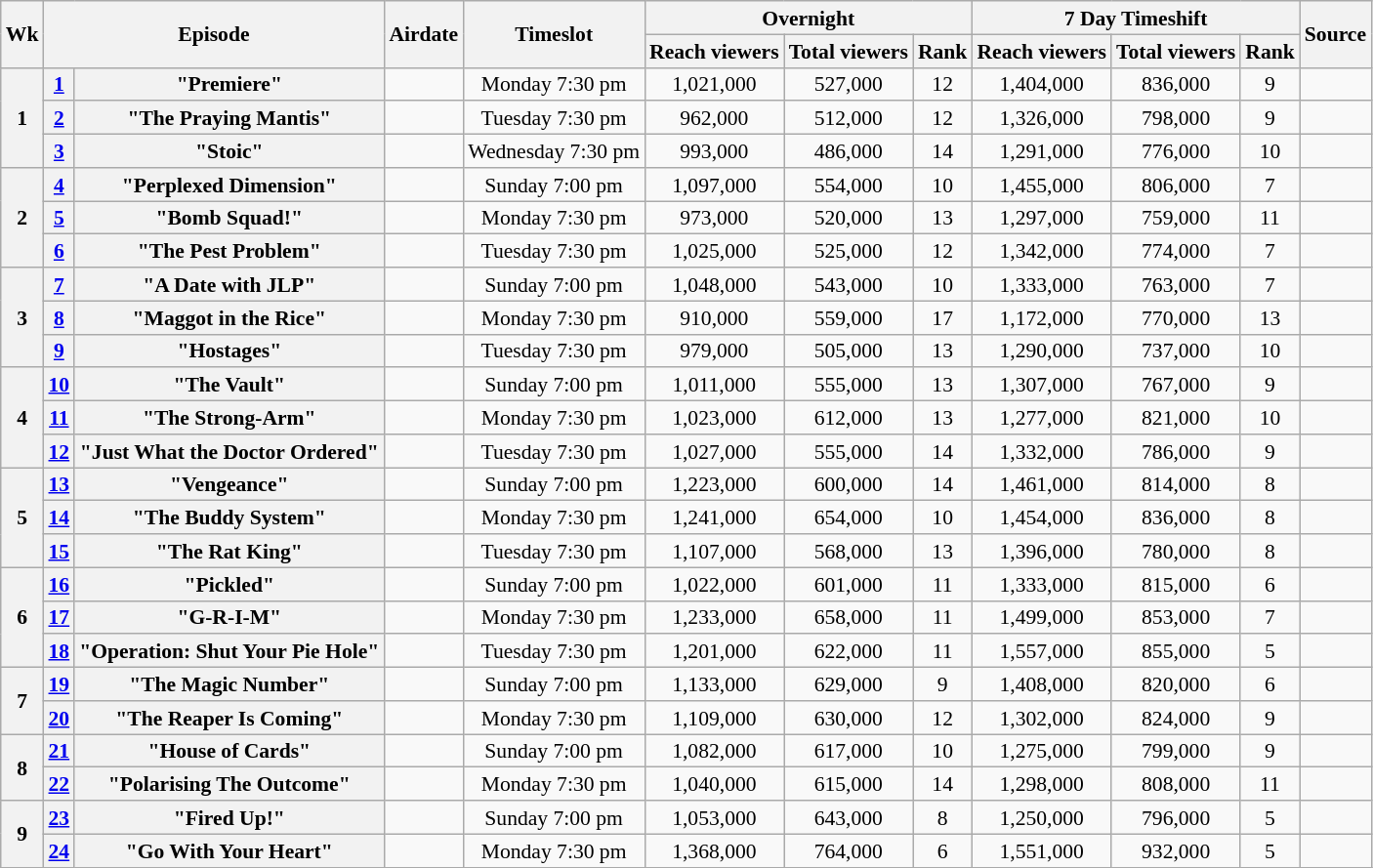<table class="wikitable nowrap" style="text-align:center; font-size:90%; line-height:16px;">
<tr>
<th rowspan=2>Wk</th>
<th colspan=2 rowspan=2>Episode</th>
<th rowspan=2 class="unsortable">Airdate</th>
<th rowspan=2 class="unsortable">Timeslot</th>
<th colspan=3>Overnight</th>
<th colspan=3>7 Day Timeshift</th>
<th rowspan=2>Source</th>
</tr>
<tr>
<th>Reach viewers</th>
<th>Total viewers</th>
<th>Rank</th>
<th>Reach viewers</th>
<th>Total viewers</th>
<th>Rank</th>
</tr>
<tr>
<th rowspan="3">1</th>
<th><a href='#'>1</a></th>
<th>"Premiere"</th>
<td style="text-align:left"></td>
<td>Monday 7:30 pm</td>
<td>1,021,000</td>
<td>527,000</td>
<td>12</td>
<td>1,404,000</td>
<td>836,000</td>
<td>9</td>
<td></td>
</tr>
<tr>
<th><a href='#'>2</a></th>
<th>"The Praying Mantis"</th>
<td style="text-align:left"></td>
<td>Tuesday 7:30 pm</td>
<td>962,000</td>
<td>512,000</td>
<td>12</td>
<td>1,326,000</td>
<td>798,000</td>
<td>9</td>
<td></td>
</tr>
<tr>
<th><a href='#'>3</a></th>
<th>"Stoic"</th>
<td style="text-align:left"></td>
<td>Wednesday 7:30 pm</td>
<td>993,000</td>
<td>486,000</td>
<td>14</td>
<td>1,291,000</td>
<td>776,000</td>
<td>10</td>
<td></td>
</tr>
<tr>
<th rowspan="3">2</th>
<th><a href='#'>4</a></th>
<th>"Perplexed Dimension"</th>
<td style="text-align:left"></td>
<td>Sunday 7:00 pm</td>
<td>1,097,000</td>
<td>554,000</td>
<td>10</td>
<td>1,455,000</td>
<td>806,000</td>
<td>7</td>
<td></td>
</tr>
<tr>
<th><a href='#'>5</a></th>
<th>"Bomb Squad!"</th>
<td style="text-align:left"></td>
<td>Monday 7:30 pm</td>
<td>973,000</td>
<td>520,000</td>
<td>13</td>
<td>1,297,000</td>
<td>759,000</td>
<td>11</td>
<td></td>
</tr>
<tr>
<th><a href='#'>6</a></th>
<th>"The Pest Problem"</th>
<td style="text-align:left"></td>
<td>Tuesday 7:30 pm</td>
<td>1,025,000</td>
<td>525,000</td>
<td>12</td>
<td>1,342,000</td>
<td>774,000</td>
<td>7</td>
<td></td>
</tr>
<tr>
<th rowspan="3">3</th>
<th><a href='#'>7</a></th>
<th>"A Date with JLP"</th>
<td style="text-align:left"></td>
<td>Sunday 7:00 pm</td>
<td>1,048,000</td>
<td>543,000</td>
<td>10</td>
<td>1,333,000</td>
<td>763,000</td>
<td>7</td>
<td></td>
</tr>
<tr>
<th><a href='#'>8</a></th>
<th>"Maggot in the Rice"</th>
<td style="text-align:left"></td>
<td>Monday 7:30 pm</td>
<td>910,000</td>
<td>559,000</td>
<td>17</td>
<td>1,172,000</td>
<td>770,000</td>
<td>13</td>
<td></td>
</tr>
<tr>
<th><a href='#'>9</a></th>
<th>"Hostages"</th>
<td style="text-align:left"></td>
<td>Tuesday 7:30 pm</td>
<td>979,000</td>
<td>505,000</td>
<td>13</td>
<td>1,290,000</td>
<td>737,000</td>
<td>10</td>
<td></td>
</tr>
<tr>
<th rowspan="3">4</th>
<th><a href='#'>10</a></th>
<th>"The Vault"</th>
<td style="text-align:left"></td>
<td>Sunday 7:00 pm</td>
<td>1,011,000</td>
<td>555,000</td>
<td>13</td>
<td>1,307,000</td>
<td>767,000</td>
<td>9</td>
<td></td>
</tr>
<tr>
<th><a href='#'>11</a></th>
<th>"The Strong-Arm"</th>
<td style="text-align:left"></td>
<td>Monday 7:30 pm</td>
<td>1,023,000</td>
<td>612,000</td>
<td>13</td>
<td>1,277,000</td>
<td>821,000</td>
<td>10</td>
<td></td>
</tr>
<tr>
<th><a href='#'>12</a></th>
<th>"Just What the Doctor Ordered"</th>
<td style="text-align:left"></td>
<td>Tuesday 7:30 pm</td>
<td>1,027,000</td>
<td>555,000</td>
<td>14</td>
<td>1,332,000</td>
<td>786,000</td>
<td>9</td>
<td></td>
</tr>
<tr>
<th rowspan="3">5</th>
<th><a href='#'>13</a></th>
<th>"Vengeance"</th>
<td style="text-align:left"></td>
<td>Sunday 7:00 pm</td>
<td>1,223,000</td>
<td>600,000</td>
<td>14</td>
<td>1,461,000</td>
<td>814,000</td>
<td>8</td>
<td></td>
</tr>
<tr>
<th><a href='#'>14</a></th>
<th>"The Buddy System"</th>
<td style="text-align:left"></td>
<td>Monday 7:30 pm</td>
<td>1,241,000</td>
<td>654,000</td>
<td>10</td>
<td>1,454,000</td>
<td>836,000</td>
<td>8</td>
<td></td>
</tr>
<tr>
<th><a href='#'>15</a></th>
<th>"The Rat King"</th>
<td style="text-align:left"></td>
<td>Tuesday 7:30 pm</td>
<td>1,107,000</td>
<td>568,000</td>
<td>13</td>
<td>1,396,000</td>
<td>780,000</td>
<td>8</td>
<td></td>
</tr>
<tr>
<th rowspan="3">6</th>
<th><a href='#'>16</a></th>
<th>"Pickled"</th>
<td style="text-align:left"></td>
<td>Sunday 7:00 pm</td>
<td>1,022,000</td>
<td>601,000</td>
<td>11</td>
<td>1,333,000</td>
<td>815,000</td>
<td>6</td>
<td></td>
</tr>
<tr>
<th><a href='#'>17</a></th>
<th>"G-R-I-M"</th>
<td style="text-align:left"></td>
<td>Monday 7:30 pm</td>
<td>1,233,000</td>
<td>658,000</td>
<td>11</td>
<td>1,499,000</td>
<td>853,000</td>
<td>7</td>
<td></td>
</tr>
<tr>
<th><a href='#'>18</a></th>
<th>"Operation: Shut Your Pie Hole"</th>
<td style="text-align:left"></td>
<td>Tuesday 7:30 pm</td>
<td>1,201,000</td>
<td>622,000</td>
<td>11</td>
<td>1,557,000</td>
<td>855,000</td>
<td>5</td>
<td></td>
</tr>
<tr>
<th rowspan="2">7</th>
<th><a href='#'>19</a></th>
<th>"The Magic Number"</th>
<td style="text-align:left"></td>
<td>Sunday 7:00 pm</td>
<td>1,133,000</td>
<td>629,000</td>
<td>9</td>
<td>1,408,000</td>
<td>820,000</td>
<td>6</td>
<td></td>
</tr>
<tr>
<th><a href='#'>20</a></th>
<th>"The Reaper Is Coming"</th>
<td style="text-align:left"></td>
<td>Monday 7:30 pm</td>
<td>1,109,000</td>
<td>630,000</td>
<td>12</td>
<td>1,302,000</td>
<td>824,000</td>
<td>9</td>
<td></td>
</tr>
<tr>
<th rowspan="2">8</th>
<th><a href='#'>21</a></th>
<th>"House of Cards"</th>
<td style="text-align:left"></td>
<td>Sunday 7:00 pm</td>
<td>1,082,000</td>
<td>617,000</td>
<td>10</td>
<td>1,275,000</td>
<td>799,000</td>
<td>9</td>
<td></td>
</tr>
<tr>
<th><a href='#'>22</a></th>
<th>"Polarising The Outcome"</th>
<td style="text-align:left"></td>
<td>Monday 7:30 pm</td>
<td>1,040,000</td>
<td>615,000</td>
<td>14</td>
<td>1,298,000</td>
<td>808,000</td>
<td>11</td>
<td></td>
</tr>
<tr>
<th rowspan="2">9</th>
<th><a href='#'>23</a></th>
<th>"Fired Up!"</th>
<td style="text-align:left"></td>
<td>Sunday 7:00 pm</td>
<td>1,053,000</td>
<td>643,000</td>
<td>8</td>
<td>1,250,000</td>
<td>796,000</td>
<td>5</td>
<td></td>
</tr>
<tr>
<th><a href='#'>24</a></th>
<th>"Go With Your Heart"</th>
<td style="text-align:left"></td>
<td>Monday 7:30 pm</td>
<td>1,368,000</td>
<td>764,000</td>
<td>6</td>
<td>1,551,000</td>
<td>932,000</td>
<td>5</td>
<td></td>
</tr>
<tr>
</tr>
</table>
